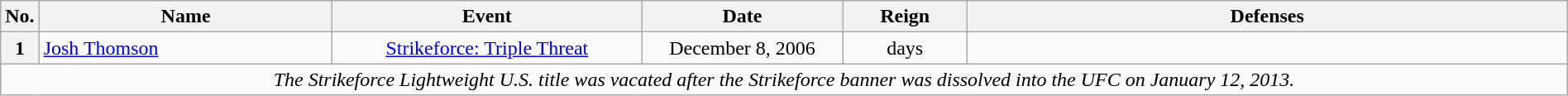<table class="wikitable" width=100%>
<tr>
<th width=1%>No.</th>
<th width=19%>Name</th>
<th width=20%>Event</th>
<th width=13%>Date</th>
<th width=8%>Reign</th>
<th width=47%>Defenses</th>
</tr>
<tr>
<th>1</th>
<td align=left> <a href='#'>Josh Thomson</a><br></td>
<td align=center><a href='#'>Strikeforce: Triple Threat</a><br></td>
<td align=center>December 8, 2006</td>
<td align=center> days</td>
<td><br></td>
</tr>
<tr>
<td align="center" colspan="6"><em>The Strikeforce Lightweight U.S. title was vacated after the Strikeforce banner was dissolved into the UFC on January 12, 2013.</em></td>
</tr>
</table>
